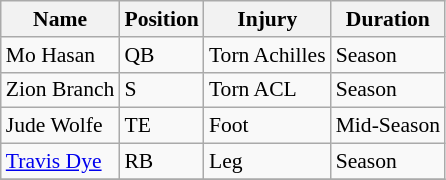<table class="wikitable" border="1" style="font-size:90%;">
<tr>
<th>Name</th>
<th>Position</th>
<th>Injury</th>
<th>Duration</th>
</tr>
<tr>
<td>Mo Hasan</td>
<td>QB</td>
<td>Torn Achilles</td>
<td>Season</td>
</tr>
<tr>
<td>Zion Branch</td>
<td>S</td>
<td>Torn ACL</td>
<td>Season</td>
</tr>
<tr>
<td>Jude Wolfe</td>
<td>TE</td>
<td>Foot</td>
<td>Mid-Season</td>
</tr>
<tr>
<td><a href='#'>Travis Dye</a></td>
<td>RB</td>
<td>Leg</td>
<td>Season</td>
</tr>
<tr>
</tr>
</table>
